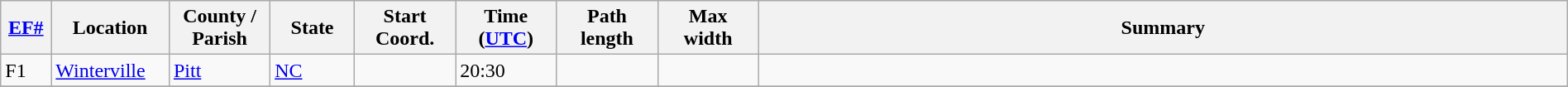<table class="wikitable sortable" style="width:100%;">
<tr>
<th scope="col"  style="width:3%; text-align:center;"><a href='#'>EF#</a></th>
<th scope="col"  style="width:7%; text-align:center;" class="unsortable">Location</th>
<th scope="col"  style="width:6%; text-align:center;" class="unsortable">County / Parish</th>
<th scope="col"  style="width:5%; text-align:center;">State</th>
<th scope="col"  style="width:6%; text-align:center;">Start Coord.</th>
<th scope="col"  style="width:6%; text-align:center;">Time (<a href='#'>UTC</a>)</th>
<th scope="col"  style="width:6%; text-align:center;">Path length</th>
<th scope="col"  style="width:6%; text-align:center;">Max width</th>
<th scope="col" class="unsortable" style="width:48%; text-align:center;">Summary</th>
</tr>
<tr>
<td bgcolor=>F1</td>
<td><a href='#'>Winterville</a></td>
<td><a href='#'>Pitt</a></td>
<td><a href='#'>NC</a></td>
<td></td>
<td>20:30</td>
<td></td>
<td></td>
<td></td>
</tr>
<tr>
</tr>
</table>
